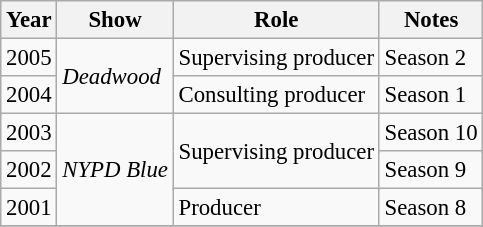<table class="wikitable" style="font-size: 95%;">
<tr>
<th>Year</th>
<th>Show</th>
<th>Role</th>
<th>Notes</th>
</tr>
<tr>
<td>2005</td>
<td rowspan=2><em>Deadwood</em></td>
<td>Supervising producer</td>
<td>Season 2</td>
</tr>
<tr>
<td>2004</td>
<td>Consulting producer</td>
<td>Season 1</td>
</tr>
<tr>
<td>2003</td>
<td rowspan=5><em>NYPD Blue</em></td>
<td rowspan=4>Supervising producer</td>
<td rowspan=2>Season 10</td>
</tr>
<tr>
<td rowspan=2>2002</td>
</tr>
<tr>
<td rowspan=2>Season 9</td>
</tr>
<tr>
<td rowspan=2>2001</td>
</tr>
<tr>
<td>Producer</td>
<td>Season 8</td>
</tr>
<tr>
</tr>
</table>
